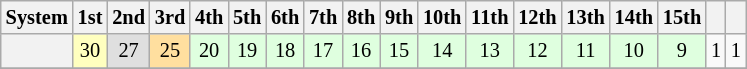<table class="wikitable" style="font-size:85%; text-align:center;">
<tr>
<th>System</th>
<th>1st</th>
<th>2nd</th>
<th>3rd</th>
<th>4th</th>
<th>5th</th>
<th>6th</th>
<th>7th</th>
<th>8th</th>
<th>9th</th>
<th>10th</th>
<th>11th</th>
<th>12th</th>
<th>13th</th>
<th>14th</th>
<th>15th</th>
<th></th>
<th></th>
</tr>
<tr>
<th></th>
<td style="background:#ffffbf;">30</td>
<td style="background:#dfdfdf;">27</td>
<td style="background:#ffdf9f;">25</td>
<td style="background:#dfffdf;">20</td>
<td style="background:#dfffdf;">19</td>
<td style="background:#dfffdf;">18</td>
<td style="background:#dfffdf;">17</td>
<td style="background:#dfffdf;">16</td>
<td style="background:#dfffdf;">15</td>
<td style="background:#dfffdf;">14</td>
<td style="background:#dfffdf;">13</td>
<td style="background:#dfffdf;">12</td>
<td style="background:#dfffdf;">11</td>
<td style="background:#dfffdf;">10</td>
<td style="background:#dfffdf;">9</td>
<td>1</td>
<td>1</td>
</tr>
<tr>
</tr>
</table>
